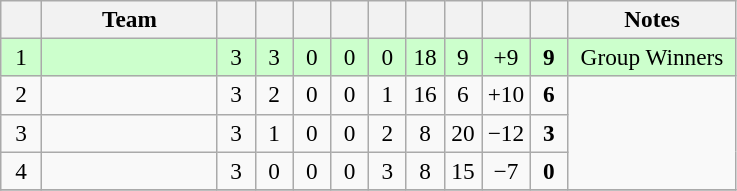<table class="wikitable" style="text-align: center; font-size: 97%;">
<tr>
<th width="20"></th>
<th width="110">Team</th>
<th width="18"></th>
<th width="18"></th>
<th width="18"></th>
<th width="18"></th>
<th width="18"></th>
<th width="18"></th>
<th width="18"></th>
<th width="25"></th>
<th width="18"></th>
<th width="105">Notes</th>
</tr>
<tr style="background-color: #ccffcc;">
<td>1</td>
<td align=left></td>
<td>3</td>
<td>3</td>
<td>0</td>
<td>0</td>
<td>0</td>
<td>18</td>
<td>9</td>
<td>+9</td>
<td><strong>9</strong></td>
<td>Group Winners</td>
</tr>
<tr>
<td>2</td>
<td align=left></td>
<td>3</td>
<td>2</td>
<td>0</td>
<td>0</td>
<td>1</td>
<td>16</td>
<td>6</td>
<td>+10</td>
<td><strong>6</strong></td>
<td rowspan="3"></td>
</tr>
<tr>
<td>3</td>
<td align=left></td>
<td>3</td>
<td>1</td>
<td>0</td>
<td>0</td>
<td>2</td>
<td>8</td>
<td>20</td>
<td>−12</td>
<td><strong>3</strong></td>
</tr>
<tr>
<td>4</td>
<td align=left></td>
<td>3</td>
<td>0</td>
<td>0</td>
<td>0</td>
<td>3</td>
<td>8</td>
<td>15</td>
<td>−7</td>
<td><strong>0</strong></td>
</tr>
<tr>
</tr>
</table>
